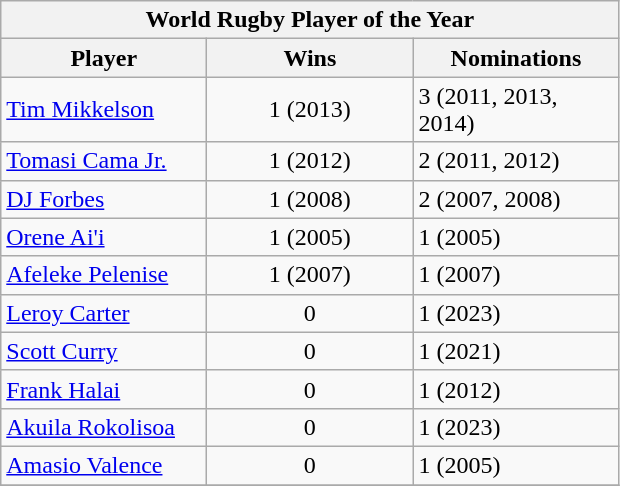<table class="wikitable sortable">
<tr>
<th colspan="3">World Rugby Player of the Year</th>
</tr>
<tr>
<th width=130>Player</th>
<th width=130>Wins</th>
<th width=130>Nominations</th>
</tr>
<tr>
<td><a href='#'>Tim Mikkelson</a></td>
<td align="center">1 (2013)</td>
<td>3 (2011, 2013, 2014)</td>
</tr>
<tr>
<td><a href='#'>Tomasi Cama Jr.</a></td>
<td align="center">1 (2012)</td>
<td>2 (2011, 2012)</td>
</tr>
<tr>
<td><a href='#'>DJ Forbes</a></td>
<td align="center">1 (2008)</td>
<td>2 (2007, 2008)</td>
</tr>
<tr>
<td><a href='#'>Orene Ai'i</a></td>
<td align="center">1 (2005)</td>
<td>1 (2005)</td>
</tr>
<tr>
<td><a href='#'>Afeleke Pelenise</a></td>
<td align="center">1 (2007)</td>
<td>1 (2007)</td>
</tr>
<tr>
<td><a href='#'>Leroy Carter</a></td>
<td align="center">0</td>
<td>1 (2023)</td>
</tr>
<tr>
<td><a href='#'>Scott Curry</a></td>
<td align="center">0</td>
<td>1 (2021)</td>
</tr>
<tr>
<td><a href='#'>Frank Halai</a></td>
<td align="center">0</td>
<td>1 (2012)</td>
</tr>
<tr>
<td><a href='#'>Akuila Rokolisoa</a></td>
<td align="center">0</td>
<td>1 (2023)</td>
</tr>
<tr>
<td><a href='#'>Amasio Valence</a></td>
<td align="center">0</td>
<td>1 (2005)</td>
</tr>
<tr>
</tr>
</table>
